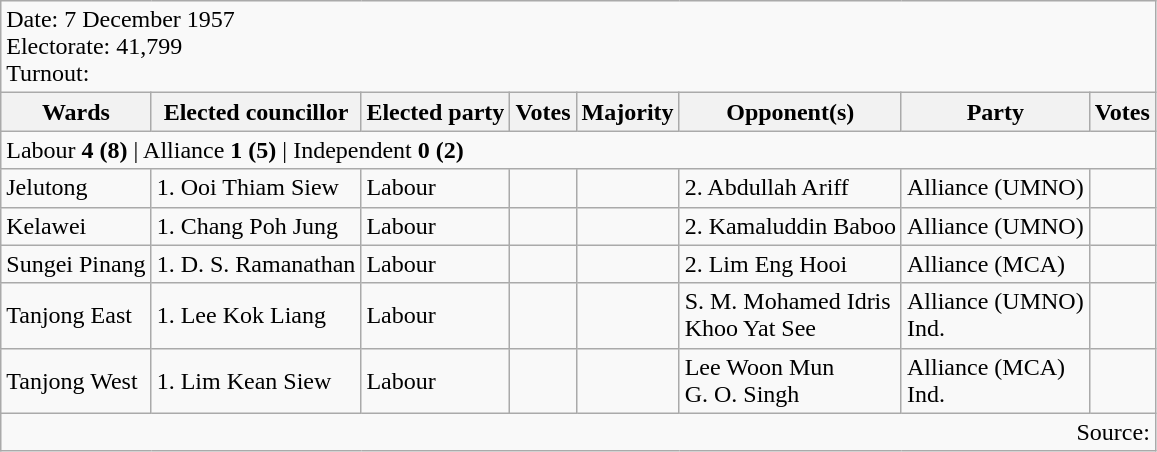<table class=wikitable>
<tr>
<td colspan=8>Date: 7 December 1957<br>Electorate: 41,799<br>Turnout:</td>
</tr>
<tr>
<th>Wards</th>
<th>Elected councillor</th>
<th>Elected party</th>
<th>Votes</th>
<th>Majority</th>
<th>Opponent(s)</th>
<th>Party</th>
<th>Votes</th>
</tr>
<tr>
<td colspan=8>Labour <strong>4 (8)</strong> | Alliance <strong>1 (5)</strong> | Independent <strong>0 (2)</strong> </td>
</tr>
<tr>
<td>Jelutong</td>
<td>1. Ooi Thiam Siew</td>
<td>Labour</td>
<td></td>
<td></td>
<td>2. Abdullah Ariff</td>
<td>Alliance (UMNO)</td>
<td></td>
</tr>
<tr>
<td>Kelawei</td>
<td>1. Chang Poh Jung</td>
<td>Labour</td>
<td></td>
<td></td>
<td>2. Kamaluddin Baboo</td>
<td>Alliance (UMNO)</td>
<td></td>
</tr>
<tr>
<td>Sungei Pinang</td>
<td>1. D. S. Ramanathan</td>
<td>Labour</td>
<td></td>
<td></td>
<td>2. Lim Eng Hooi</td>
<td>Alliance (MCA)</td>
<td></td>
</tr>
<tr>
<td>Tanjong East</td>
<td>1. Lee Kok Liang</td>
<td>Labour</td>
<td></td>
<td></td>
<td>S. M. Mohamed Idris<br>Khoo Yat See</td>
<td>Alliance (UMNO)<br>Ind.</td>
<td></td>
</tr>
<tr>
<td>Tanjong West</td>
<td>1. Lim Kean Siew</td>
<td>Labour</td>
<td></td>
<td></td>
<td>Lee Woon Mun<br>G. O. Singh</td>
<td>Alliance (MCA)<br>Ind.</td>
<td></td>
</tr>
<tr>
<td colspan=8 align=right>Source: <br></td>
</tr>
</table>
